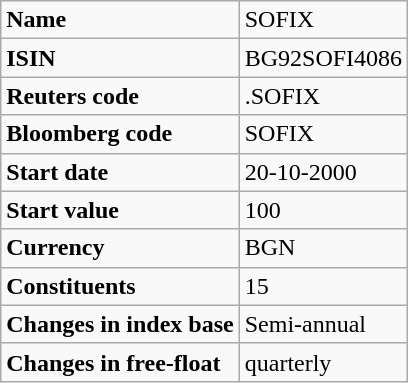<table class="wikitable">
<tr>
<td><strong>Name</strong></td>
<td>SOFIX</td>
</tr>
<tr>
<td><strong>ISIN</strong></td>
<td>BG92SOFI4086</td>
</tr>
<tr>
<td><strong>Reuters code</strong></td>
<td>.SOFIX</td>
</tr>
<tr>
<td><strong>Bloomberg code</strong></td>
<td>SOFIX</td>
</tr>
<tr>
<td><strong>Start date</strong></td>
<td>20-10-2000</td>
</tr>
<tr>
<td><strong>Start value</strong></td>
<td>100</td>
</tr>
<tr>
<td><strong>Currency</strong></td>
<td>BGN</td>
</tr>
<tr>
<td><strong>Constituents</strong></td>
<td>15</td>
</tr>
<tr>
<td><strong>Changes in index base</strong></td>
<td>Semi-annual</td>
</tr>
<tr>
<td><strong>Changes in free-float</strong></td>
<td>quarterly</td>
</tr>
</table>
